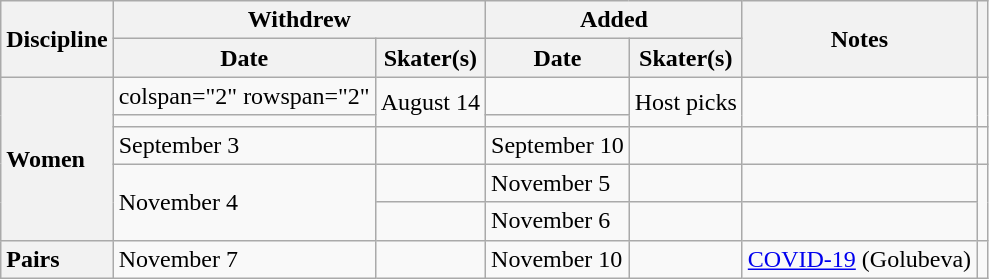<table class="wikitable unsortable">
<tr>
<th scope="col" rowspan=2>Discipline</th>
<th scope="col" colspan=2>Withdrew</th>
<th scope="col" colspan=2>Added</th>
<th scope="col" rowspan=2>Notes</th>
<th scope="col" rowspan=2></th>
</tr>
<tr>
<th>Date</th>
<th>Skater(s)</th>
<th>Date</th>
<th>Skater(s)</th>
</tr>
<tr>
<th rowspan="5" scope="row" style="text-align:left">Women</th>
<td>colspan="2" rowspan="2" </td>
<td rowspan="2">August 14</td>
<td></td>
<td rowspan="2">Host picks</td>
<td rowspan="2"></td>
</tr>
<tr>
<td></td>
</tr>
<tr>
<td>September 3</td>
<td></td>
<td>September 10</td>
<td></td>
<td></td>
<td></td>
</tr>
<tr>
<td rowspan="2">November 4</td>
<td></td>
<td>November 5</td>
<td></td>
<td></td>
<td rowspan="2"></td>
</tr>
<tr>
<td></td>
<td>November 6</td>
<td></td>
<td></td>
</tr>
<tr>
<th scope="row" style="text-align:left">Pairs</th>
<td>November 7</td>
<td></td>
<td>November 10</td>
<td></td>
<td><a href='#'>COVID-19</a> (Golubeva)</td>
<td></td>
</tr>
</table>
